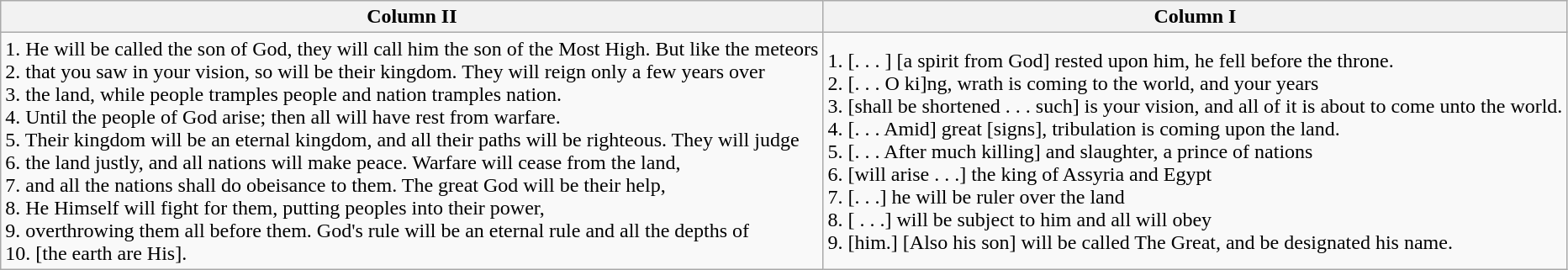<table class="wikitable">
<tr>
<th>Column II</th>
<th>Column I</th>
</tr>
<tr>
<td>1. He will be called the son of God, they will call him the son of the Most High. But like the meteors<br>2. that you saw in your vision, so will be their kingdom. They will reign only a few years over<br>3. the land, while people tramples people and nation tramples nation.<br>4. Until the people of God arise; then all will have rest from warfare.<br>5. Their kingdom will be an eternal kingdom, and all their paths will be righteous. They will judge<br>6. the land justly, and all nations will make peace. Warfare will cease from the land,<br>7. and all the nations shall do obeisance to them. The great God will be their help,<br>8. He Himself will fight for them, putting peoples into their power,<br>9. overthrowing them all before them. God's rule will be an eternal rule and all the depths of<br>10. [the earth are His].</td>
<td>1. [. . . ] [a spirit from God] rested upon him, he fell before the throne.<br>2. [. . . O ki]ng, wrath is coming to the world, and your years<br>3. [shall be shortened . . . such] is your vision, and all of it is about to come unto the world.<br>4. [. . . Amid] great [signs], tribulation is coming upon the land.<br>5. [. . . After much killing] and slaughter, a prince of nations<br>6. [will arise . . .] the king of Assyria and Egypt<br>7. [. . .] he will be ruler over the land<br>8. [ . . .] will be subject to him and all will obey<br>9. [him.] [Also his son] will be called The Great, and be designated his name.</td>
</tr>
</table>
